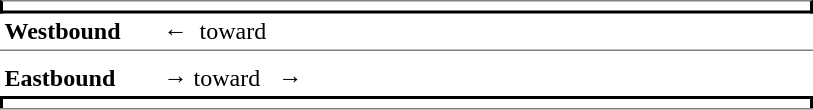<table table border="0" cellspacing="0" cellpadding="3">
<tr>
<td style="border-top:solid 1px gray;border-right:solid 2px black;border-left:solid 2px black;border-bottom:solid 2px black;text-align:center;" colspan="2"></td>
</tr>
<tr>
<td width="100"><strong>Westbound</strong></td>
<td width="430">←  toward  </td>
</tr>
<tr>
<td style="border-top:solid 1px gray;" colspan="2"></td>
</tr>
<tr>
<td><strong>Eastbound</strong></td>
<td><span>→</span>  toward   →</td>
</tr>
<tr>
<td style="border-top:solid 2px black;border-right:solid 2px black;border-left:solid 2px black;text-align:center;" colspan="2"></td>
</tr>
<tr>
<td style="border-top:solid 1px gray;" colspan="2"></td>
</tr>
</table>
